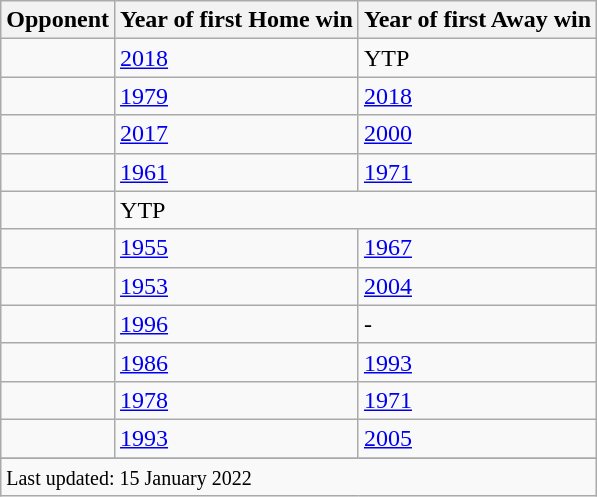<table class="wikitable sortable" style=align:center;>
<tr>
<th>Opponent</th>
<th>Year of first Home win</th>
<th>Year of first Away win</th>
</tr>
<tr>
<td></td>
<td><a href='#'>2018</a></td>
<td>YTP</td>
</tr>
<tr>
<td></td>
<td><a href='#'>1979</a></td>
<td><a href='#'>2018</a></td>
</tr>
<tr>
<td></td>
<td><a href='#'>2017</a></td>
<td><a href='#'>2000</a></td>
</tr>
<tr>
<td></td>
<td><a href='#'>1961</a></td>
<td><a href='#'>1971</a></td>
</tr>
<tr>
<td></td>
<td colspan=2>YTP</td>
</tr>
<tr>
<td></td>
<td><a href='#'>1955</a></td>
<td><a href='#'>1967</a></td>
</tr>
<tr>
<td></td>
<td><a href='#'>1953</a></td>
<td><a href='#'>2004</a></td>
</tr>
<tr>
<td></td>
<td><a href='#'>1996</a></td>
<td>-</td>
</tr>
<tr>
<td></td>
<td><a href='#'>1986</a></td>
<td><a href='#'>1993</a></td>
</tr>
<tr>
<td></td>
<td><a href='#'>1978</a></td>
<td><a href='#'>1971</a></td>
</tr>
<tr>
<td></td>
<td><a href='#'>1993</a></td>
<td><a href='#'>2005</a></td>
</tr>
<tr>
</tr>
<tr class=sortbottom>
<td colspan=3><small>Last updated: 15 January 2022</small></td>
</tr>
</table>
